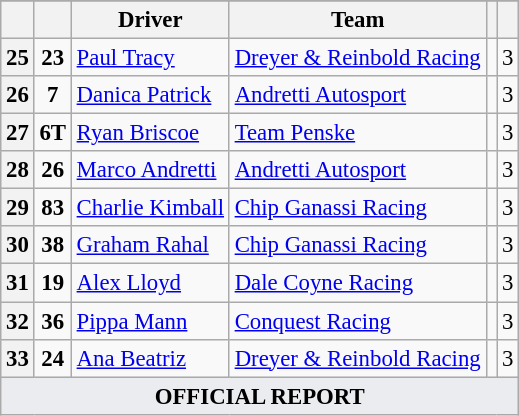<table class="wikitable" style="font-size:95%;">
<tr>
</tr>
<tr>
<th></th>
<th></th>
<th>Driver</th>
<th>Team</th>
<th></th>
<th></th>
</tr>
<tr>
<th>25</th>
<td style="text-align:center"><strong>23</strong></td>
<td> <a href='#'>Paul Tracy</a></td>
<td><a href='#'>Dreyer & Reinbold Racing</a></td>
<td align=center></td>
<td>3</td>
</tr>
<tr>
<th>26</th>
<td style="text-align:center"><strong>7</strong></td>
<td> <a href='#'>Danica Patrick</a></td>
<td><a href='#'>Andretti Autosport</a></td>
<td align=center></td>
<td>3</td>
</tr>
<tr>
<th>27</th>
<td style="text-align:center"><strong>6T</strong></td>
<td> <a href='#'>Ryan Briscoe</a></td>
<td><a href='#'>Team Penske</a></td>
<td align=center></td>
<td>3</td>
</tr>
<tr>
<th>28</th>
<td style="text-align:center"><strong>26</strong></td>
<td> <a href='#'>Marco Andretti</a></td>
<td><a href='#'>Andretti Autosport</a></td>
<td align=center></td>
<td>3</td>
</tr>
<tr>
<th>29</th>
<td style="text-align:center"><strong>83</strong></td>
<td> <a href='#'>Charlie Kimball</a> <strong></strong></td>
<td><a href='#'>Chip Ganassi Racing</a></td>
<td align=center></td>
<td>3</td>
</tr>
<tr>
<th>30</th>
<td style="text-align:center"><strong>38</strong></td>
<td> <a href='#'>Graham Rahal</a></td>
<td><a href='#'>Chip Ganassi Racing</a></td>
<td align=center></td>
<td>3</td>
</tr>
<tr>
<th>31</th>
<td style="text-align:center"><strong>19</strong></td>
<td> <a href='#'>Alex Lloyd</a></td>
<td><a href='#'>Dale Coyne Racing</a></td>
<td align=center></td>
<td>3</td>
</tr>
<tr>
<th>32</th>
<td style="text-align:center"><strong>36</strong></td>
<td> <a href='#'>Pippa Mann</a> <strong></strong></td>
<td><a href='#'>Conquest Racing</a></td>
<td align=center></td>
<td>3</td>
</tr>
<tr>
<th>33</th>
<td style="text-align:center"><strong>24</strong></td>
<td> <a href='#'>Ana Beatriz</a></td>
<td><a href='#'>Dreyer & Reinbold Racing</a></td>
<td align=center></td>
<td>3</td>
</tr>
<tr>
<td style="background-color:#EAECF0;text-align:center" colspan=6><strong>OFFICIAL REPORT</strong></td>
</tr>
</table>
